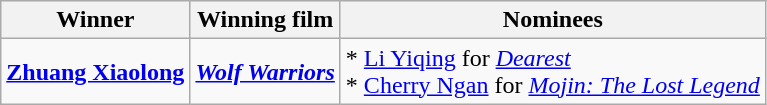<table class="wikitable">
<tr>
<th>Winner</th>
<th>Winning film</th>
<th>Nominees</th>
</tr>
<tr>
<td><strong><a href='#'>Zhuang Xiaolong</a></strong></td>
<td><strong><em><a href='#'>Wolf Warriors</a></em></strong></td>
<td>* <a href='#'>Li Yiqing</a> for <em><a href='#'>Dearest</a></em><br> * <a href='#'>Cherry Ngan</a> for <em><a href='#'>Mojin: The Lost Legend</a></em><br></td>
</tr>
</table>
